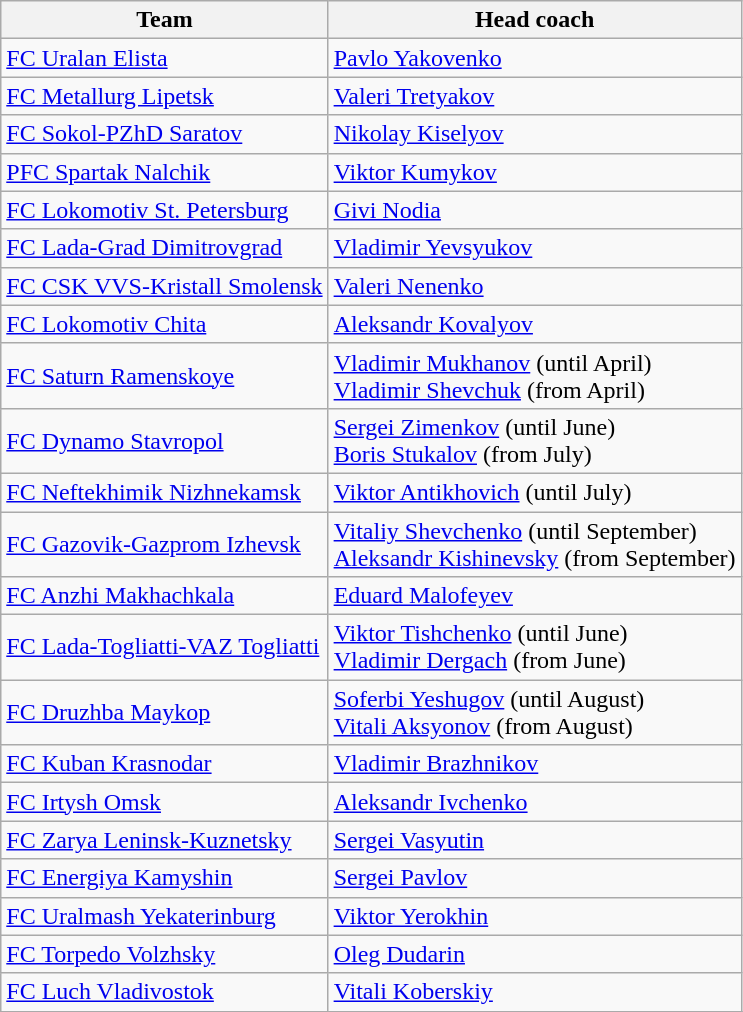<table class="wikitable">
<tr>
<th>Team</th>
<th>Head coach</th>
</tr>
<tr>
<td><a href='#'>FC Uralan Elista</a></td>
<td> <a href='#'>Pavlo Yakovenko</a></td>
</tr>
<tr>
<td><a href='#'>FC Metallurg Lipetsk</a></td>
<td><a href='#'>Valeri Tretyakov</a></td>
</tr>
<tr>
<td><a href='#'>FC Sokol-PZhD Saratov</a></td>
<td><a href='#'>Nikolay Kiselyov</a></td>
</tr>
<tr>
<td><a href='#'>PFC Spartak Nalchik</a></td>
<td><a href='#'>Viktor Kumykov</a></td>
</tr>
<tr>
<td><a href='#'>FC Lokomotiv St. Petersburg</a></td>
<td> <a href='#'>Givi Nodia</a></td>
</tr>
<tr>
<td><a href='#'>FC Lada-Grad Dimitrovgrad</a></td>
<td><a href='#'>Vladimir Yevsyukov</a></td>
</tr>
<tr>
<td><a href='#'>FC CSK VVS-Kristall Smolensk</a></td>
<td><a href='#'>Valeri Nenenko</a></td>
</tr>
<tr>
<td><a href='#'>FC Lokomotiv Chita</a></td>
<td><a href='#'>Aleksandr Kovalyov</a></td>
</tr>
<tr>
<td><a href='#'>FC Saturn Ramenskoye</a></td>
<td><a href='#'>Vladimir Mukhanov</a> (until April)<br><a href='#'>Vladimir Shevchuk</a> (from April)</td>
</tr>
<tr>
<td><a href='#'>FC Dynamo Stavropol</a></td>
<td><a href='#'>Sergei Zimenkov</a> (until June)<br><a href='#'>Boris Stukalov</a> (from July)</td>
</tr>
<tr>
<td><a href='#'>FC Neftekhimik Nizhnekamsk</a></td>
<td><a href='#'>Viktor Antikhovich</a> (until July)</td>
</tr>
<tr>
<td><a href='#'>FC Gazovik-Gazprom Izhevsk</a></td>
<td><a href='#'>Vitaliy Shevchenko</a> (until September)<br><a href='#'>Aleksandr Kishinevsky</a> (from September)</td>
</tr>
<tr>
<td><a href='#'>FC Anzhi Makhachkala</a></td>
<td> <a href='#'>Eduard Malofeyev</a></td>
</tr>
<tr>
<td><a href='#'>FC Lada-Togliatti-VAZ Togliatti</a></td>
<td><a href='#'>Viktor Tishchenko</a> (until June)<br><a href='#'>Vladimir Dergach</a> (from June)</td>
</tr>
<tr>
<td><a href='#'>FC Druzhba Maykop</a></td>
<td><a href='#'>Soferbi Yeshugov</a> (until August)<br><a href='#'>Vitali Aksyonov</a> (from August)</td>
</tr>
<tr>
<td><a href='#'>FC Kuban Krasnodar</a></td>
<td><a href='#'>Vladimir Brazhnikov</a></td>
</tr>
<tr>
<td><a href='#'>FC Irtysh Omsk</a></td>
<td><a href='#'>Aleksandr Ivchenko</a></td>
</tr>
<tr>
<td><a href='#'>FC Zarya Leninsk-Kuznetsky</a></td>
<td><a href='#'>Sergei Vasyutin</a></td>
</tr>
<tr>
<td><a href='#'>FC Energiya Kamyshin</a></td>
<td><a href='#'>Sergei Pavlov</a></td>
</tr>
<tr>
<td><a href='#'>FC Uralmash Yekaterinburg</a></td>
<td><a href='#'>Viktor Yerokhin</a></td>
</tr>
<tr>
<td><a href='#'>FC Torpedo Volzhsky</a></td>
<td><a href='#'>Oleg Dudarin</a></td>
</tr>
<tr>
<td><a href='#'>FC Luch Vladivostok</a></td>
<td><a href='#'>Vitali Koberskiy</a></td>
</tr>
<tr>
</tr>
</table>
